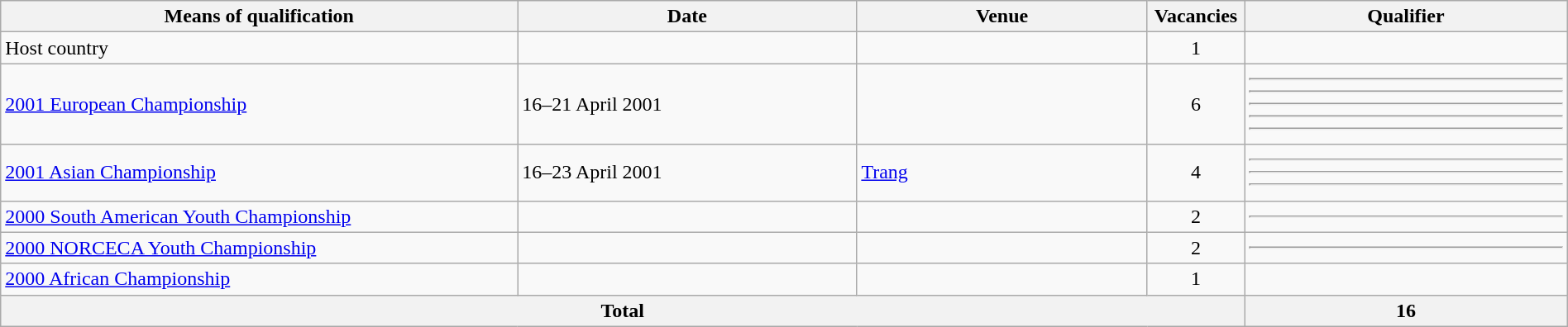<table class="wikitable" style="width:100%">
<tr>
<th width=32%>Means of qualification</th>
<th width=21%>Date</th>
<th width=18%>Venue</th>
<th width=6%>Vacancies</th>
<th width=20%>Qualifier</th>
</tr>
<tr>
<td>Host country</td>
<td></td>
<td></td>
<td align=center>1</td>
<td></td>
</tr>
<tr>
<td><a href='#'>2001 European Championship</a></td>
<td>16–21 April 2001</td>
<td></td>
<td align=center>6</td>
<td><hr><hr><hr><hr><hr></td>
</tr>
<tr>
<td><a href='#'>2001 Asian Championship</a></td>
<td>16–23 April 2001</td>
<td> <a href='#'>Trang</a></td>
<td align=center>4</td>
<td><hr><hr><hr></td>
</tr>
<tr>
<td><a href='#'>2000 South American Youth Championship</a></td>
<td></td>
<td></td>
<td align=center>2</td>
<td><hr></td>
</tr>
<tr>
<td><a href='#'>2000 NORCECA Youth Championship</a></td>
<td></td>
<td></td>
<td align=center>2</td>
<td><hr></td>
</tr>
<tr>
<td><a href='#'>2000 African Championship</a></td>
<td></td>
<td></td>
<td align=center>1</td>
<td></td>
</tr>
<tr>
<th colspan=4>Total</th>
<th align=center>16</th>
</tr>
</table>
